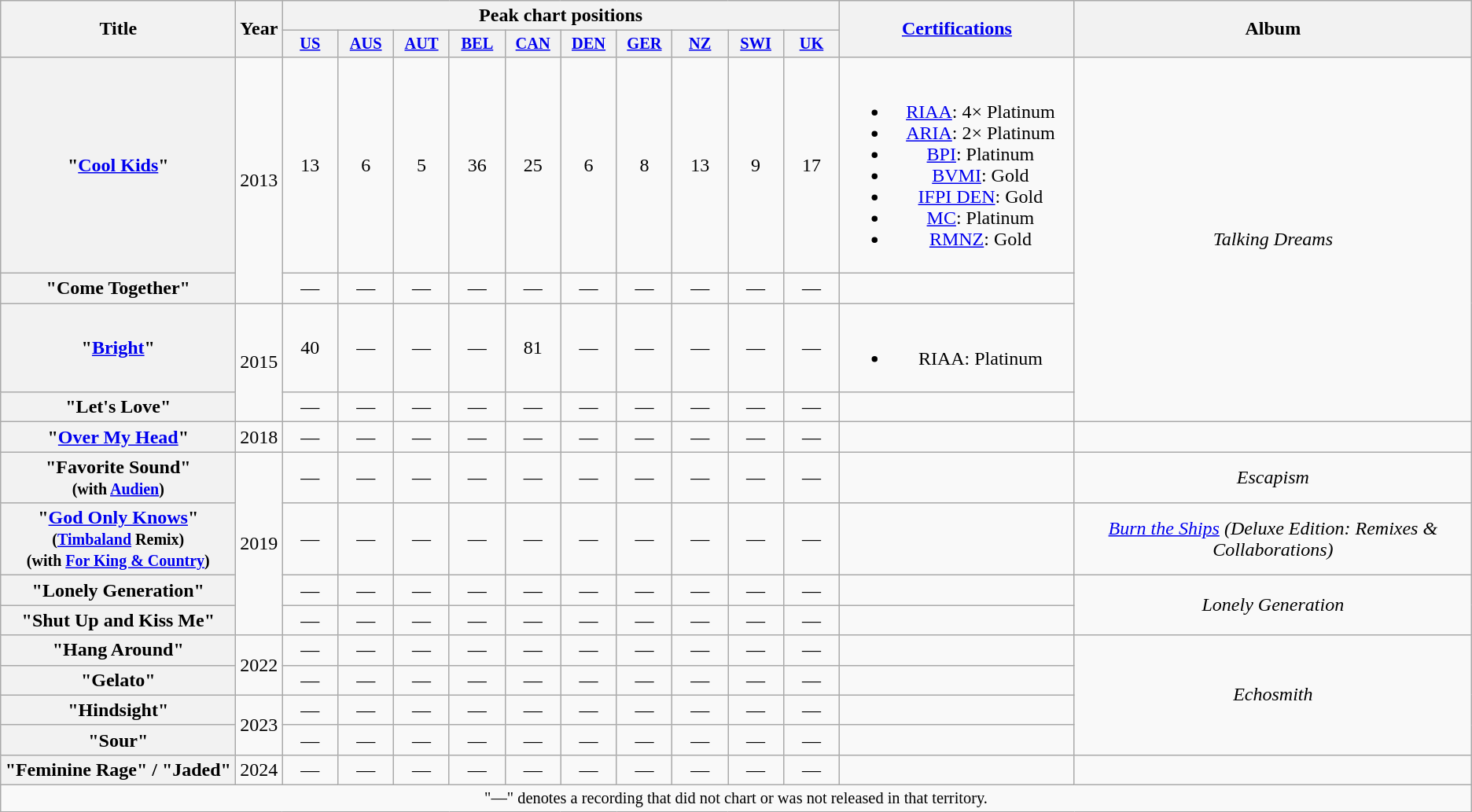<table class="wikitable plainrowheaders" style="text-align:center;" border="1">
<tr>
<th scope="col" rowspan="2" style="width:12em;">Title</th>
<th scope="col" rowspan="2" style="width:1em;">Year</th>
<th scope="col" colspan="10">Peak chart positions</th>
<th scope="col" rowspan="2"style="width:12em;"><a href='#'>Certifications</a></th>
<th scope="col" rowspan="2">Album</th>
</tr>
<tr>
<th scope="col" style="width:3em;font-size:85%;"><a href='#'>US</a><br></th>
<th scope="col" style="width:3em;font-size:85%;"><a href='#'>AUS</a><br></th>
<th scope="col" style="width:3em;font-size:85%;"><a href='#'>AUT</a><br></th>
<th scope="col" style="width:3em;font-size:85%;"><a href='#'>BEL</a><br></th>
<th scope="col" style="width:3em;font-size:85%;"><a href='#'>CAN</a><br></th>
<th scope="col" style="width:3em;font-size:85%;"><a href='#'>DEN</a><br></th>
<th scope="col" style="width:3em;font-size:85%;"><a href='#'>GER</a><br></th>
<th scope="col" style="width:3em;font-size:85%;"><a href='#'>NZ</a><br></th>
<th scope="col" style="width:3em;font-size:85%;"><a href='#'>SWI</a><br></th>
<th scope="col" style="width:3em;font-size:85%;"><a href='#'>UK</a><br></th>
</tr>
<tr>
<th scope="row">"<a href='#'>Cool Kids</a>"</th>
<td rowspan="2">2013</td>
<td>13</td>
<td>6</td>
<td>5</td>
<td>36</td>
<td>25</td>
<td>6</td>
<td>8</td>
<td>13</td>
<td>9</td>
<td>17</td>
<td><br><ul><li><a href='#'>RIAA</a>: 4× Platinum</li><li><a href='#'>ARIA</a>: 2× Platinum</li><li><a href='#'>BPI</a>: Platinum</li><li><a href='#'>BVMI</a>: Gold</li><li><a href='#'>IFPI DEN</a>: Gold</li><li><a href='#'>MC</a>: Platinum</li><li><a href='#'>RMNZ</a>: Gold</li></ul></td>
<td rowspan="4"><em>Talking Dreams</em></td>
</tr>
<tr>
<th scope="row">"Come Together"</th>
<td>—</td>
<td>—</td>
<td>—</td>
<td>—</td>
<td>—</td>
<td>—</td>
<td>—</td>
<td>—</td>
<td>—</td>
<td>—</td>
<td></td>
</tr>
<tr>
<th scope="row">"<a href='#'>Bright</a>"</th>
<td rowspan="2">2015</td>
<td>40</td>
<td>—</td>
<td>—</td>
<td>—</td>
<td>81</td>
<td>—</td>
<td>—</td>
<td>—</td>
<td>—</td>
<td>—</td>
<td><br><ul><li>RIAA: Platinum</li></ul></td>
</tr>
<tr>
<th scope="row">"Let's Love"</th>
<td>—</td>
<td>—</td>
<td>—</td>
<td>—</td>
<td>—</td>
<td>—</td>
<td>—</td>
<td>—</td>
<td>—</td>
<td>—</td>
<td></td>
</tr>
<tr>
<th scope="row">"<a href='#'>Over My Head</a>"</th>
<td>2018</td>
<td>—</td>
<td>—</td>
<td>—</td>
<td>—</td>
<td>—</td>
<td>—</td>
<td>—</td>
<td>—</td>
<td>—</td>
<td>—</td>
<td></td>
<td></td>
</tr>
<tr>
<th scope="row">"Favorite Sound" <br><small>(with <a href='#'>Audien</a>)</small></th>
<td rowspan="4">2019</td>
<td>—</td>
<td>—</td>
<td>—</td>
<td>—</td>
<td>—</td>
<td>—</td>
<td>—</td>
<td>—</td>
<td>—</td>
<td>—</td>
<td></td>
<td><em>Escapism</em></td>
</tr>
<tr>
<th scope="row">"<a href='#'>God Only Knows</a>" <small>(<a href='#'>Timbaland</a> Remix)</small><br><small>(with <a href='#'>For King & Country</a>)</small></th>
<td>—</td>
<td>—</td>
<td>—</td>
<td>—</td>
<td>—</td>
<td>—</td>
<td>—</td>
<td>—</td>
<td>—</td>
<td>—</td>
<td></td>
<td><em><a href='#'>Burn the Ships</a> (Deluxe Edition: Remixes & Collaborations)</em></td>
</tr>
<tr>
<th scope="row">"Lonely Generation"</th>
<td>—</td>
<td>—</td>
<td>—</td>
<td>—</td>
<td>—</td>
<td>—</td>
<td>—</td>
<td>—</td>
<td>—</td>
<td>—</td>
<td></td>
<td rowspan="2"><em>Lonely Generation</em></td>
</tr>
<tr>
<th scope="row">"Shut Up and Kiss Me"</th>
<td>—</td>
<td>—</td>
<td>—</td>
<td>—</td>
<td>—</td>
<td>—</td>
<td>—</td>
<td>—</td>
<td>—</td>
<td>—</td>
<td></td>
</tr>
<tr>
<th scope="row">"Hang Around"</th>
<td rowspan="2">2022</td>
<td>—</td>
<td>—</td>
<td>—</td>
<td>—</td>
<td>—</td>
<td>—</td>
<td>—</td>
<td>—</td>
<td>—</td>
<td>—</td>
<td></td>
<td rowspan="4"><em>Echosmith</em></td>
</tr>
<tr>
<th scope="row">"Gelato"</th>
<td>—</td>
<td>—</td>
<td>—</td>
<td>—</td>
<td>—</td>
<td>—</td>
<td>—</td>
<td>—</td>
<td>—</td>
<td>—</td>
<td></td>
</tr>
<tr>
<th scope="row">"Hindsight"</th>
<td rowspan="2">2023</td>
<td>—</td>
<td>—</td>
<td>—</td>
<td>—</td>
<td>—</td>
<td>—</td>
<td>—</td>
<td>—</td>
<td>—</td>
<td>—</td>
<td></td>
</tr>
<tr>
<th scope="row">"Sour"</th>
<td>—</td>
<td>—</td>
<td>—</td>
<td>—</td>
<td>—</td>
<td>—</td>
<td>—</td>
<td>—</td>
<td>—</td>
<td>—</td>
<td></td>
</tr>
<tr>
<th scope="row">"Feminine Rage" / "Jaded"</th>
<td>2024</td>
<td>—</td>
<td>—</td>
<td>—</td>
<td>—</td>
<td>—</td>
<td>—</td>
<td>—</td>
<td>—</td>
<td>—</td>
<td>—</td>
<td></td>
<td></td>
</tr>
<tr>
<td colspan="20" style="text-align:center; font-size:85%;">"—" denotes a recording that did not chart or was not released in that territory.</td>
</tr>
</table>
